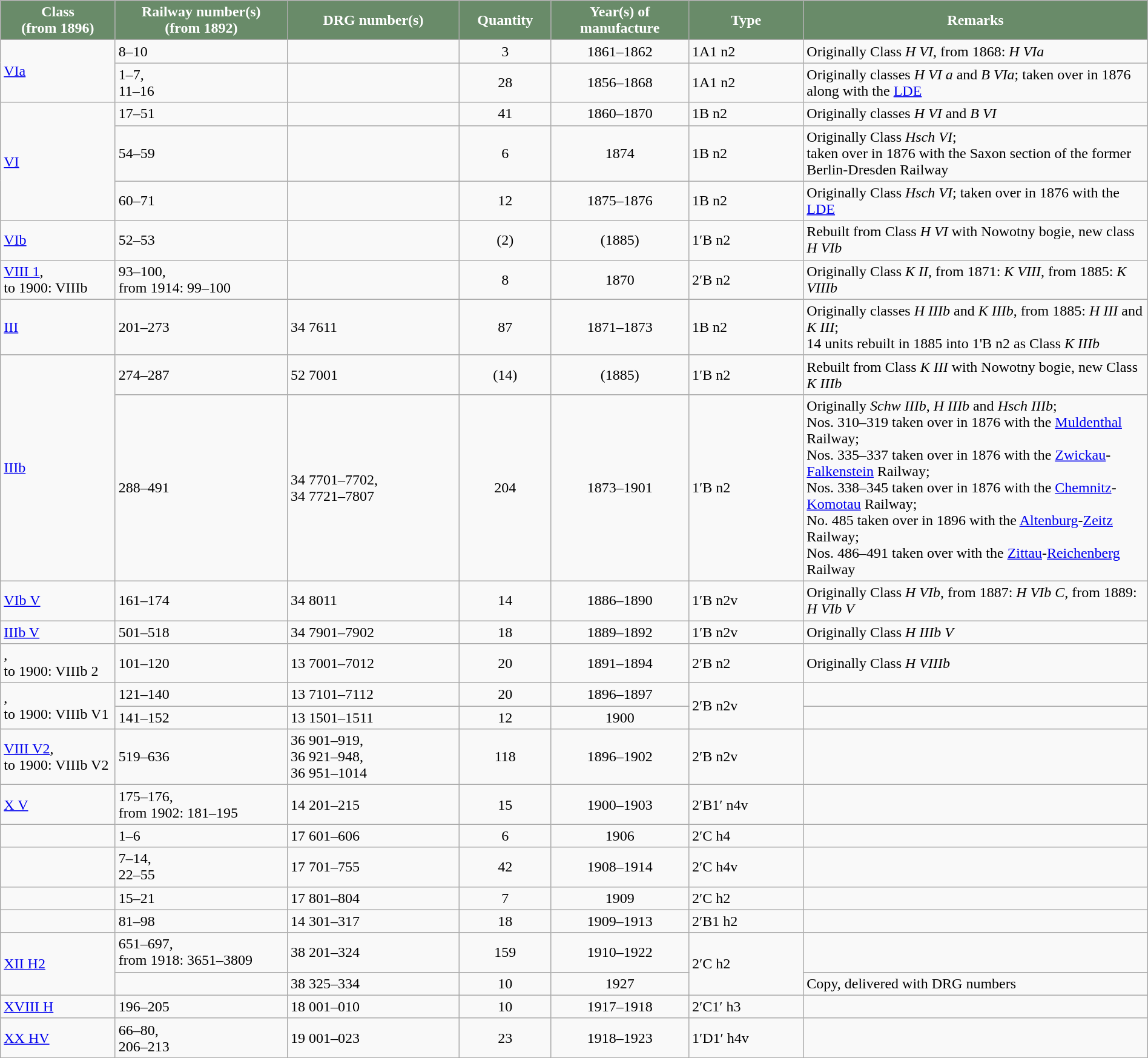<table class="wikitable"  width="100%">
<tr>
<th style="color:#FFFFFF; background:#698B69" width="10%">Class <br>(from 1896)</th>
<th style="color:#FFFFFF; background:#698B69" width="15%">Railway number(s) <br>(from 1892)</th>
<th style="color:#FFFFFF; background:#698B69" width="15%">DRG number(s)</th>
<th style="color:#FFFFFF; background:#698B69" width="8%">Quantity</th>
<th style="color:#FFFFFF; background:#698B69" width="12%">Year(s) of manufacture</th>
<th style="color:#FFFFFF; background:#698B69" width="10%">Type</th>
<th style="color:#FFFFFF; background:#698B69" width="30%">Remarks</th>
</tr>
<tr>
<td rowspan="2"><a href='#'>VIa</a></td>
<td>8–10</td>
<td></td>
<td align="center">3</td>
<td align="center">1861–1862</td>
<td>1A1 n2</td>
<td>Originally Class <em>H VI</em>, from 1868: <em>H VIa</em></td>
</tr>
<tr>
<td>1–7, <br>11–16</td>
<td></td>
<td align="center">28</td>
<td align="center">1856–1868</td>
<td>1A1 n2</td>
<td>Originally classes <em>H VI a</em> and <em>B VIa</em>; taken over in 1876 along with the <a href='#'>LDE</a></td>
</tr>
<tr>
<td rowspan="3"><a href='#'>VI</a></td>
<td>17–51</td>
<td></td>
<td align="center">41</td>
<td align="center">1860–1870</td>
<td>1B n2</td>
<td>Originally classes <em>H VI</em> and <em>B VI</em></td>
</tr>
<tr>
<td>54–59</td>
<td></td>
<td align="center">6</td>
<td align="center">1874</td>
<td>1B n2</td>
<td>Originally Class <em>Hsch VI</em>; <br>  taken over in 1876 with the Saxon section of the former Berlin-Dresden Railway</td>
</tr>
<tr>
<td>60–71</td>
<td></td>
<td align="center">12</td>
<td align="center">1875–1876</td>
<td>1B n2</td>
<td>Originally Class <em>Hsch VI</em>; taken over in 1876 with the <a href='#'>LDE</a></td>
</tr>
<tr>
<td><a href='#'>VIb</a></td>
<td>52–53</td>
<td></td>
<td align="center">(2)</td>
<td align="center">(1885)</td>
<td>1′B n2</td>
<td>Rebuilt from Class <em>H VI</em> with Nowotny bogie, new class <em>H VIb</em></td>
</tr>
<tr>
<td><a href='#'>VIII 1</a>, <br>to 1900: VIIIb</td>
<td>93–100, <br>from 1914: 99–100</td>
<td></td>
<td align="center">8</td>
<td align="center">1870</td>
<td>2′B n2</td>
<td>Originally Class <em>K II</em>, from 1871: <em>K VIII</em>, from 1885: <em>K VIIIb</em></td>
</tr>
<tr>
<td><a href='#'>III</a></td>
<td>201–273</td>
<td>34 7611</td>
<td align="center">87</td>
<td align="center">1871–1873</td>
<td>1B n2</td>
<td>Originally classes <em>H IIIb</em> and <em>K IIIb</em>, from 1885: <em>H III</em> and <em>K III</em>; <br> 14 units rebuilt in 1885 into 1'B n2 as Class <em>K IIIb</em></td>
</tr>
<tr>
<td rowspan="2"><a href='#'>IIIb</a></td>
<td>274–287</td>
<td>52 7001</td>
<td align="center">(14)</td>
<td align="center">(1885)</td>
<td>1′B n2</td>
<td>Rebuilt from Class <em>K III</em> with Nowotny bogie, new Class <em>K IIIb</em></td>
</tr>
<tr>
<td>288–491</td>
<td>34 7701–7702, <br>34 7721–7807</td>
<td align="center">204</td>
<td align="center">1873–1901</td>
<td>1′B n2</td>
<td>Originally <em>Schw IIIb</em>, <em>H IIIb</em> and <em>Hsch IIIb</em>; <br>Nos. 310–319 taken over in 1876 with the <a href='#'>Muldenthal</a> Railway; <br>Nos. 335–337 taken over in 1876 with the <a href='#'>Zwickau</a>-<a href='#'>Falkenstein</a> Railway; <br>Nos. 338–345 taken over in 1876 with the <a href='#'>Chemnitz</a>-<a href='#'>Komotau</a> Railway; <br>No. 485 taken over in 1896 with the <a href='#'>Altenburg</a>-<a href='#'>Zeitz</a> Railway; <br>Nos. 486–491 taken over with the <a href='#'>Zittau</a>-<a href='#'>Reichenberg</a> Railway</td>
</tr>
<tr>
<td><a href='#'>VIb V</a></td>
<td>161–174</td>
<td>34 8011</td>
<td align="center">14</td>
<td align="center">1886–1890</td>
<td>1′B n2v</td>
<td>Originally Class <em>H VIb</em>, from 1887: <em>H VIb C</em>, from 1889: <em>H VIb V</em></td>
</tr>
<tr>
<td><a href='#'>IIIb V</a></td>
<td>501–518</td>
<td>34 7901–7902</td>
<td align="center">18</td>
<td align="center">1889–1892</td>
<td>1′B n2v</td>
<td>Originally Class <em>H IIIb V</em></td>
</tr>
<tr>
<td>, <br>to 1900: VIIIb 2</td>
<td>101–120</td>
<td>13 7001–7012</td>
<td align="center">20</td>
<td align="center">1891–1894</td>
<td>2′B n2</td>
<td>Originally Class <em>H VIIIb</em></td>
</tr>
<tr>
<td rowspan="2">, <br>to 1900: VIIIb V1</td>
<td>121–140</td>
<td>13 7101–7112</td>
<td align="center">20</td>
<td align="center">1896–1897</td>
<td rowspan="2">2′B n2v</td>
<td></td>
</tr>
<tr>
<td>141–152</td>
<td>13 1501–1511</td>
<td align="center">12</td>
<td align="center">1900</td>
<td></td>
</tr>
<tr>
<td><a href='#'>VIII V2</a>, <br>to 1900: VIIIb V2</td>
<td>519–636</td>
<td>36 901–919, <br>36 921–948, <br>36 951–1014</td>
<td align="center">118</td>
<td align="center">1896–1902</td>
<td>2′B n2v</td>
<td></td>
</tr>
<tr>
<td><a href='#'>X V</a></td>
<td>175–176, <br>from 1902: 181–195</td>
<td>14 201–215</td>
<td align="center">15</td>
<td align="center">1900–1903</td>
<td>2′B1′ n4v</td>
<td></td>
</tr>
<tr>
<td></td>
<td>1–6</td>
<td>17 601–606</td>
<td align="center">6</td>
<td align="center">1906</td>
<td>2′C h4</td>
<td></td>
</tr>
<tr>
<td></td>
<td>7–14, <br>22–55</td>
<td>17 701–755</td>
<td align="center">42</td>
<td align="center">1908–1914</td>
<td>2′C h4v</td>
<td></td>
</tr>
<tr>
<td></td>
<td>15–21</td>
<td>17 801–804</td>
<td align="center">7</td>
<td align="center">1909</td>
<td>2′C h2</td>
<td></td>
</tr>
<tr>
<td></td>
<td>81–98</td>
<td>14 301–317</td>
<td align="center">18</td>
<td align="center">1909–1913</td>
<td>2′B1 h2</td>
</tr>
<tr>
<td rowspan="2"><a href='#'>XII H2</a></td>
<td>651–697, <br> from 1918: 3651–3809</td>
<td>38 201–324</td>
<td align="center">159</td>
<td align="center">1910–1922</td>
<td rowspan="2">2′C h2</td>
<td></td>
</tr>
<tr>
<td></td>
<td>38 325–334</td>
<td align="center">10</td>
<td align="center">1927</td>
<td>Copy, delivered with DRG numbers</td>
</tr>
<tr>
<td><a href='#'>XVIII H</a></td>
<td>196–205</td>
<td>18 001–010</td>
<td align="center">10</td>
<td align="center">1917–1918</td>
<td>2′C1′ h3</td>
<td></td>
</tr>
<tr>
<td><a href='#'>XX HV</a></td>
<td>66–80, <br>206–213</td>
<td>19 001–023</td>
<td align="center">23</td>
<td align="center">1918–1923</td>
<td>1′D1′ h4v</td>
<td></td>
</tr>
</table>
